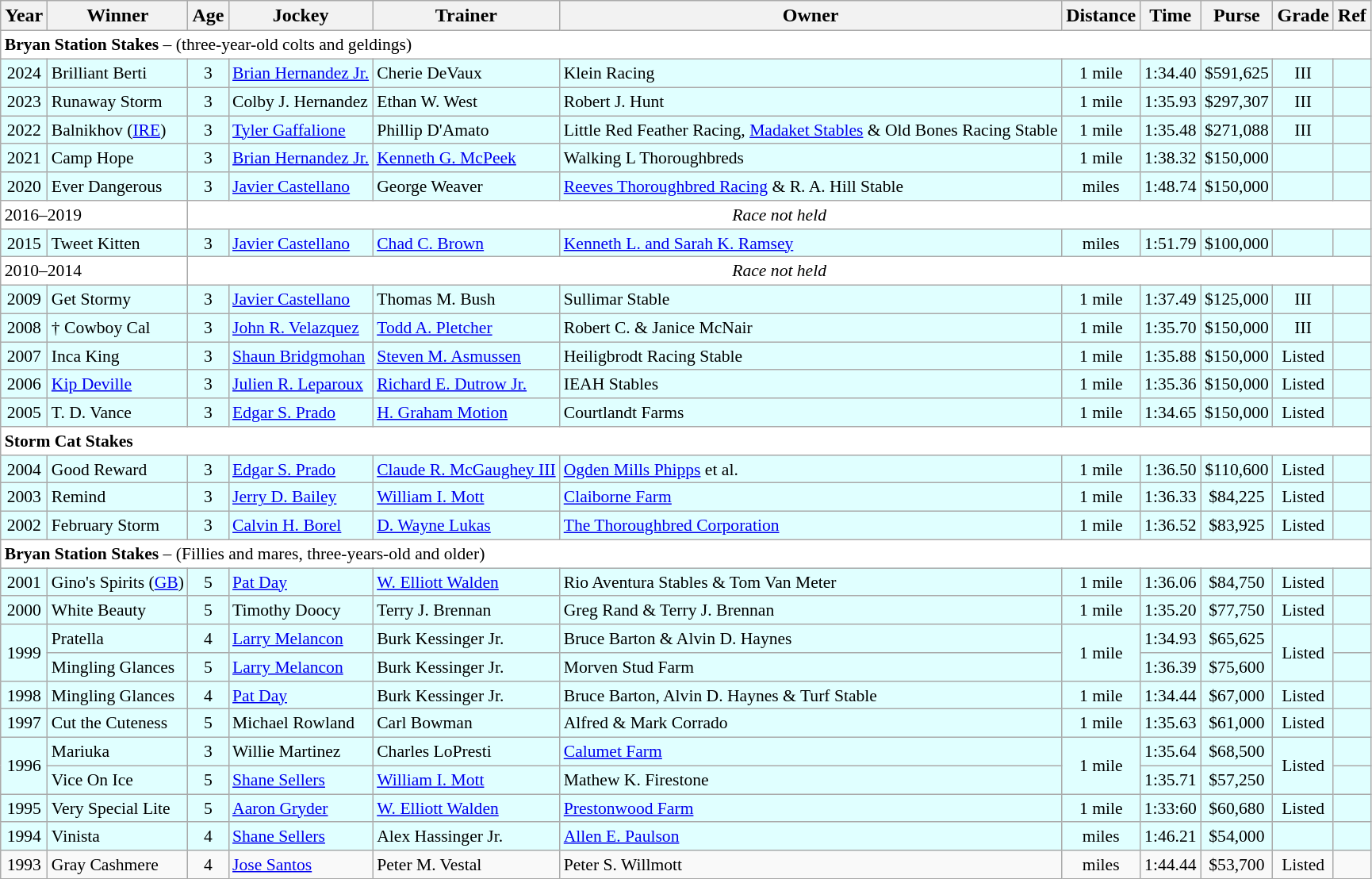<table class="wikitable sortable">
<tr>
<th>Year</th>
<th>Winner</th>
<th>Age</th>
<th>Jockey</th>
<th>Trainer</th>
<th>Owner</th>
<th>Distance</th>
<th>Time</th>
<th>Purse</th>
<th>Grade</th>
<th>Ref</th>
</tr>
<tr style="font-size:90%; background-color:white">
<td align="left" colspan=11><strong>Bryan Station Stakes</strong> – (three-year-old colts and geldings)</td>
</tr>
<tr style="font-size:90%; background-color:lightcyan">
<td align=center>2024</td>
<td>Brilliant Berti</td>
<td align=center>3</td>
<td><a href='#'>Brian Hernandez Jr.</a></td>
<td>Cherie DeVaux</td>
<td>Klein Racing</td>
<td align=center>1 mile</td>
<td align=center>1:34.40</td>
<td align=center>$591,625</td>
<td align=center>III</td>
<td></td>
</tr>
<tr style="font-size:90%; background-color:lightcyan">
<td align=center>2023</td>
<td>Runaway Storm</td>
<td align=center>3</td>
<td>Colby J. Hernandez</td>
<td>Ethan W. West</td>
<td>Robert J. Hunt</td>
<td align=center>1 mile</td>
<td align=center>1:35.93</td>
<td align=center>$297,307</td>
<td align=center>III</td>
<td></td>
</tr>
<tr style="font-size:90%; background-color:lightcyan">
<td align=center>2022</td>
<td>Balnikhov (<a href='#'>IRE</a>)</td>
<td align=center>3</td>
<td><a href='#'>Tyler Gaffalione</a></td>
<td>Phillip D'Amato</td>
<td>Little Red Feather Racing, <a href='#'>Madaket Stables</a> & Old Bones Racing Stable</td>
<td align=center>1 mile</td>
<td align=center>1:35.48</td>
<td align=center>$271,088</td>
<td align=center>III</td>
<td></td>
</tr>
<tr style="font-size:90%; background-color:lightcyan">
<td align=center>2021</td>
<td>Camp Hope</td>
<td align=center>3</td>
<td><a href='#'>Brian Hernandez Jr.</a></td>
<td><a href='#'>Kenneth G. McPeek</a></td>
<td>Walking L Thoroughbreds</td>
<td align=center>1 mile</td>
<td align=center>1:38.32</td>
<td align=center>$150,000</td>
<td align=center></td>
<td></td>
</tr>
<tr style="font-size:90%; background-color:lightcyan">
<td align=center>2020</td>
<td>Ever Dangerous</td>
<td align=center>3</td>
<td><a href='#'>Javier Castellano</a></td>
<td>George Weaver</td>
<td><a href='#'>Reeves Thoroughbred Racing</a> & R. A. Hill Stable</td>
<td align=center> miles</td>
<td align=center>1:48.74</td>
<td align=center>$150,000</td>
<td align=center></td>
<td></td>
</tr>
<tr style="font-size:90%; background-color:white">
<td align="left" colspan=2>2016–2019</td>
<td align="center" colspan=9><em>Race not held</em></td>
</tr>
<tr style="font-size:90%; background-color:lightcyan">
<td align=center>2015</td>
<td>Tweet Kitten</td>
<td align=center>3</td>
<td><a href='#'>Javier Castellano</a></td>
<td><a href='#'>Chad C. Brown</a></td>
<td><a href='#'>Kenneth L. and Sarah K. Ramsey</a></td>
<td align=center> miles</td>
<td align=center>1:51.79</td>
<td align=center>$100,000</td>
<td align=center></td>
<td></td>
</tr>
<tr style="font-size:90%; background-color:white">
<td align="left" colspan=2>2010–2014</td>
<td align="center" colspan=9><em>Race not held</em></td>
</tr>
<tr style="font-size:90%; background-color:lightcyan">
<td align=center>2009</td>
<td>Get Stormy</td>
<td align=center>3</td>
<td><a href='#'>Javier Castellano</a></td>
<td>Thomas M. Bush</td>
<td>Sullimar Stable</td>
<td align=center>1 mile</td>
<td align=center>1:37.49</td>
<td align=center>$125,000</td>
<td align=center>III</td>
<td></td>
</tr>
<tr style="font-size:90%; background-color:lightcyan">
<td align=center>2008</td>
<td>† Cowboy Cal</td>
<td align=center>3</td>
<td><a href='#'>John R. Velazquez</a></td>
<td><a href='#'>Todd A. Pletcher</a></td>
<td>Robert C. & Janice McNair</td>
<td align=center>1 mile</td>
<td align=center>1:35.70</td>
<td align=center>$150,000</td>
<td align=center>III</td>
<td></td>
</tr>
<tr style="font-size:90%; background-color:lightcyan">
<td align=center>2007</td>
<td>Inca King</td>
<td align=center>3</td>
<td><a href='#'>Shaun Bridgmohan</a></td>
<td><a href='#'>Steven M. Asmussen</a></td>
<td>Heiligbrodt Racing Stable</td>
<td align=center>1 mile</td>
<td align=center>1:35.88</td>
<td align=center>$150,000</td>
<td align=center>Listed</td>
<td></td>
</tr>
<tr style="font-size:90%; background-color:lightcyan">
<td align=center>2006</td>
<td><a href='#'>Kip Deville</a></td>
<td align=center>3</td>
<td><a href='#'>Julien R. Leparoux</a></td>
<td><a href='#'>Richard E. Dutrow Jr.</a></td>
<td>IEAH Stables</td>
<td align=center>1 mile</td>
<td align=center>1:35.36</td>
<td align=center>$150,000</td>
<td align=center>Listed</td>
<td></td>
</tr>
<tr style="font-size:90%; background-color:lightcyan">
<td align=center>2005</td>
<td>T. D. Vance</td>
<td align=center>3</td>
<td><a href='#'>Edgar S. Prado</a></td>
<td><a href='#'>H. Graham Motion</a></td>
<td>Courtlandt Farms</td>
<td align=center>1 mile</td>
<td align=center>1:34.65</td>
<td align=center>$150,000</td>
<td align=center>Listed</td>
<td></td>
</tr>
<tr style="font-size:90%; background-color:white">
<td align="left" colspan=11><strong>Storm Cat Stakes</strong></td>
</tr>
<tr style="font-size:90%; background-color:lightcyan">
<td align=center>2004</td>
<td>Good Reward</td>
<td align=center>3</td>
<td><a href='#'>Edgar S. Prado</a></td>
<td><a href='#'>Claude R. McGaughey III</a></td>
<td><a href='#'>Ogden Mills Phipps</a> et al.</td>
<td align=center>1 mile</td>
<td align=center>1:36.50</td>
<td align=center>$110,600</td>
<td align=center>Listed</td>
<td></td>
</tr>
<tr style="font-size:90%; background-color:lightcyan">
<td align=center>2003</td>
<td>Remind</td>
<td align=center>3</td>
<td><a href='#'>Jerry D. Bailey</a></td>
<td><a href='#'>William I. Mott</a></td>
<td><a href='#'>Claiborne Farm</a></td>
<td align=center>1 mile</td>
<td align=center>1:36.33</td>
<td align=center>$84,225</td>
<td align=center>Listed</td>
<td></td>
</tr>
<tr style="font-size:90%; background-color:lightcyan">
<td align=center>2002</td>
<td>February Storm</td>
<td align=center>3</td>
<td><a href='#'>Calvin H. Borel</a></td>
<td><a href='#'>D. Wayne Lukas</a></td>
<td><a href='#'>The Thoroughbred Corporation</a></td>
<td align=center>1 mile</td>
<td align=center>1:36.52</td>
<td align=center>$83,925</td>
<td align=center>Listed</td>
<td></td>
</tr>
<tr style="font-size:90%; background-color:white">
<td align="left" colspan=11><strong>Bryan Station Stakes</strong> – (Fillies and mares, three-years-old and older)</td>
</tr>
<tr style="font-size:90%; background-color:lightcyan">
<td align=center>2001</td>
<td>Gino's Spirits (<a href='#'>GB</a>)</td>
<td align=center>5</td>
<td><a href='#'>Pat Day</a></td>
<td><a href='#'>W. Elliott Walden</a></td>
<td>Rio Aventura Stables & Tom Van Meter</td>
<td align=center>1 mile</td>
<td align=center>1:36.06</td>
<td align=center>$84,750</td>
<td align=center>Listed</td>
<td></td>
</tr>
<tr style="font-size:90%; background-color:lightcyan">
<td align=center>2000</td>
<td>White Beauty</td>
<td align=center>5</td>
<td>Timothy Doocy</td>
<td>Terry J. Brennan</td>
<td>Greg Rand & Terry J. Brennan</td>
<td align=center>1 mile</td>
<td align=center>1:35.20</td>
<td align=center>$77,750</td>
<td align=center>Listed</td>
<td></td>
</tr>
<tr style="font-size:90%; background-color:lightcyan">
<td align=center rowspan=2>1999</td>
<td>Pratella</td>
<td align=center>4</td>
<td><a href='#'>Larry Melancon</a></td>
<td>Burk Kessinger Jr.</td>
<td>Bruce Barton & Alvin D. Haynes</td>
<td align=center rowspan=2>1 mile</td>
<td align=center>1:34.93</td>
<td align=center>$65,625</td>
<td align=center rowspan=2>Listed</td>
<td></td>
</tr>
<tr style="font-size:90%; background-color:lightcyan">
<td>Mingling Glances</td>
<td align=center>5</td>
<td><a href='#'>Larry Melancon</a></td>
<td>Burk Kessinger Jr.</td>
<td>Morven Stud Farm</td>
<td align=center>1:36.39</td>
<td align=center>$75,600</td>
<td></td>
</tr>
<tr style="font-size:90%; background-color:lightcyan">
<td align=center>1998</td>
<td>Mingling Glances</td>
<td align=center>4</td>
<td><a href='#'>Pat Day</a></td>
<td>Burk Kessinger Jr.</td>
<td>Bruce Barton, Alvin D. Haynes & Turf Stable</td>
<td align=center>1 mile</td>
<td align=center>1:34.44</td>
<td align=center>$67,000</td>
<td align=center>Listed</td>
<td></td>
</tr>
<tr style="font-size:90%; background-color:lightcyan">
<td align=center>1997</td>
<td>Cut the Cuteness</td>
<td align=center>5</td>
<td>Michael Rowland</td>
<td>Carl Bowman</td>
<td>Alfred & Mark Corrado</td>
<td align=center>1 mile</td>
<td align=center>1:35.63</td>
<td align=center>$61,000</td>
<td align=center>Listed</td>
<td></td>
</tr>
<tr style="font-size:90%; background-color:lightcyan">
<td align=center rowspan=2>1996</td>
<td>Mariuka</td>
<td align=center>3</td>
<td>Willie Martinez</td>
<td>Charles LoPresti</td>
<td><a href='#'>Calumet Farm</a></td>
<td align=center rowspan=2>1 mile</td>
<td align=center>1:35.64</td>
<td align=center>$68,500</td>
<td align=center rowspan=2>Listed</td>
<td></td>
</tr>
<tr style="font-size:90%; background-color:lightcyan">
<td>Vice On Ice</td>
<td align=center>5</td>
<td><a href='#'>Shane Sellers</a></td>
<td><a href='#'>William I. Mott</a></td>
<td>Mathew K. Firestone</td>
<td align=center>1:35.71</td>
<td align=center>$57,250</td>
<td></td>
</tr>
<tr style="font-size:90%; background-color:lightcyan">
<td align=center>1995</td>
<td>Very Special Lite</td>
<td align=center>5</td>
<td><a href='#'>Aaron Gryder</a></td>
<td><a href='#'>W. Elliott Walden</a></td>
<td><a href='#'>Prestonwood Farm</a></td>
<td align=center>1 mile</td>
<td align=center>1:33:60</td>
<td align=center>$60,680</td>
<td align=center>Listed</td>
<td></td>
</tr>
<tr style="font-size:90%; background-color:lightcyan">
<td align=center>1994</td>
<td>Vinista</td>
<td align=center>4</td>
<td><a href='#'>Shane Sellers</a></td>
<td>Alex Hassinger Jr.</td>
<td><a href='#'>Allen E. Paulson</a></td>
<td align=center> miles</td>
<td align=center>1:46.21</td>
<td align=center>$54,000</td>
<td align=center></td>
<td></td>
</tr>
<tr style="font-size:90%;">
<td align=center>1993</td>
<td>Gray Cashmere</td>
<td align=center>4</td>
<td><a href='#'>Jose Santos</a></td>
<td>Peter M. Vestal</td>
<td>Peter S. Willmott</td>
<td align=center> miles</td>
<td align=center>1:44.44</td>
<td align=center>$53,700</td>
<td align=center>Listed</td>
<td></td>
</tr>
</table>
